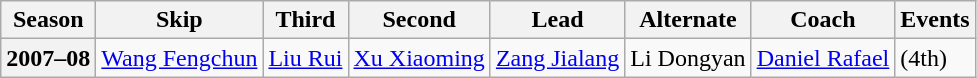<table class="wikitable">
<tr>
<th scope="col">Season</th>
<th scope="col">Skip</th>
<th scope="col">Third</th>
<th scope="col">Second</th>
<th scope="col">Lead</th>
<th scope="col">Alternate</th>
<th scope="col">Coach</th>
<th scope="col">Events</th>
</tr>
<tr>
<th scope="row">2007–08</th>
<td><a href='#'>Wang Fengchun</a></td>
<td><a href='#'>Liu Rui</a></td>
<td><a href='#'>Xu Xiaoming</a></td>
<td><a href='#'>Zang Jialang</a></td>
<td>Li Dongyan</td>
<td><a href='#'>Daniel Rafael</a></td>
<td> (4th)</td>
</tr>
</table>
